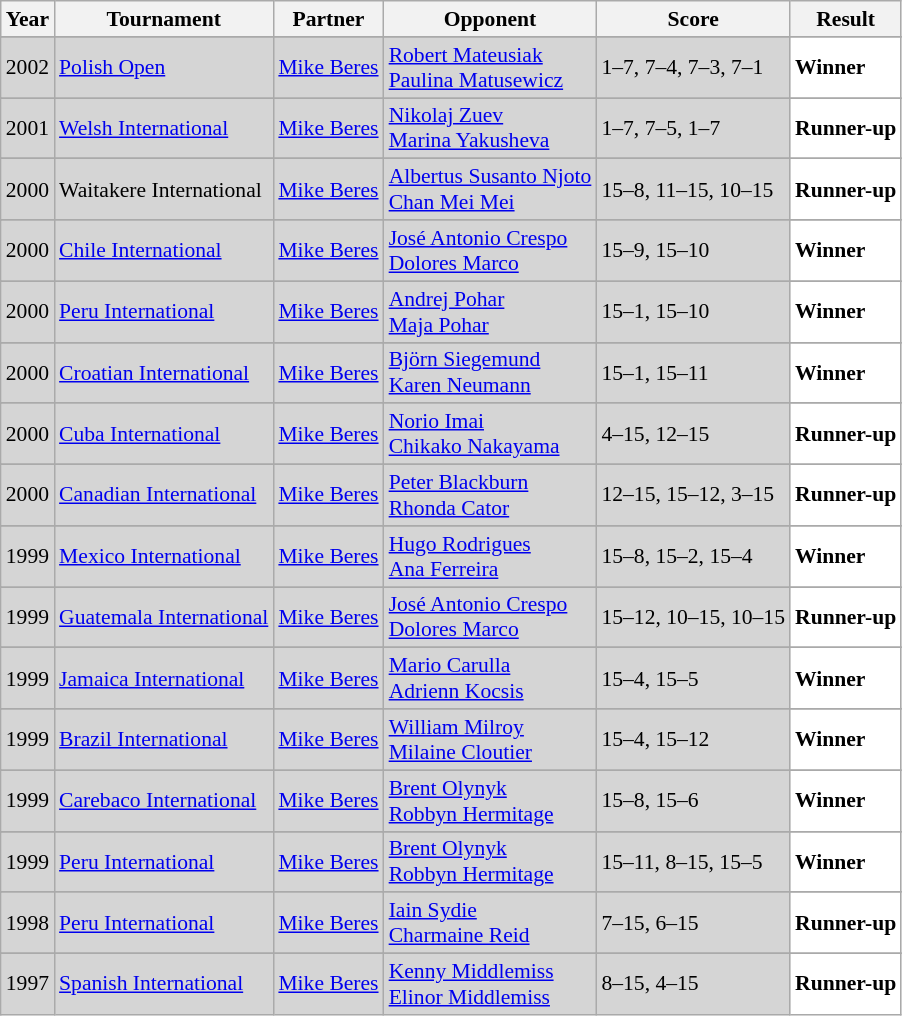<table class="sortable wikitable" style="font-size: 90%;">
<tr>
<th>Year</th>
<th>Tournament</th>
<th>Partner</th>
<th>Opponent</th>
<th>Score</th>
<th>Result</th>
</tr>
<tr>
</tr>
<tr style="background:#D5D5D5">
<td align="center">2002</td>
<td align="left"><a href='#'>Polish Open</a></td>
<td align="left"> <a href='#'>Mike Beres</a></td>
<td align="left"> <a href='#'>Robert Mateusiak</a> <br>  <a href='#'>Paulina Matusewicz</a></td>
<td align="left">1–7, 7–4, 7–3, 7–1</td>
<td style="text-align:left; background:white"> <strong>Winner</strong></td>
</tr>
<tr>
</tr>
<tr style="background:#D5D5D5">
<td align="center">2001</td>
<td align="left"><a href='#'>Welsh International</a></td>
<td align="left"> <a href='#'>Mike Beres</a></td>
<td align="left"> <a href='#'>Nikolaj Zuev</a> <br>  <a href='#'>Marina Yakusheva</a></td>
<td align="left">1–7, 7–5, 1–7</td>
<td style="text-align:left; background:white"> <strong>Runner-up</strong></td>
</tr>
<tr>
</tr>
<tr style="background:#D5D5D5">
<td align="center">2000</td>
<td align="left">Waitakere International</td>
<td align="left"> <a href='#'>Mike Beres</a></td>
<td align="left"> <a href='#'>Albertus Susanto Njoto</a> <br>  <a href='#'>Chan Mei Mei</a></td>
<td align="left">15–8, 11–15, 10–15</td>
<td style="text-align:left; background:white"> <strong>Runner-up</strong></td>
</tr>
<tr>
</tr>
<tr style="background:#D5D5D5">
<td align="center">2000</td>
<td align="left"><a href='#'>Chile International</a></td>
<td align="left"> <a href='#'>Mike Beres</a></td>
<td align="left"> <a href='#'>José Antonio Crespo</a> <br>  <a href='#'>Dolores Marco</a></td>
<td align="left">15–9, 15–10</td>
<td style="text-align:left; background:white"> <strong>Winner</strong></td>
</tr>
<tr>
</tr>
<tr style="background:#D5D5D5">
<td align="center">2000</td>
<td align="left"><a href='#'>Peru International</a></td>
<td align="left"> <a href='#'>Mike Beres</a></td>
<td align="left"> <a href='#'>Andrej Pohar</a> <br>  <a href='#'>Maja Pohar</a></td>
<td align="left">15–1, 15–10</td>
<td style="text-align:left; background:white"> <strong>Winner</strong></td>
</tr>
<tr>
</tr>
<tr style="background:#D5D5D5">
<td align="center">2000</td>
<td align="left"><a href='#'>Croatian International</a></td>
<td align="left"> <a href='#'>Mike Beres</a></td>
<td align="left"> <a href='#'>Björn Siegemund</a> <br>  <a href='#'>Karen Neumann</a></td>
<td align="left">15–1, 15–11</td>
<td style="text-align:left; background:white"> <strong>Winner</strong></td>
</tr>
<tr>
</tr>
<tr style="background:#D5D5D5">
<td align="center">2000</td>
<td align="left"><a href='#'>Cuba International</a></td>
<td align="left"> <a href='#'>Mike Beres</a></td>
<td align="left"> <a href='#'>Norio Imai</a> <br>  <a href='#'>Chikako Nakayama</a></td>
<td align="left">4–15, 12–15</td>
<td style="text-align:left; background:white"> <strong>Runner-up</strong></td>
</tr>
<tr>
</tr>
<tr style="background:#D5D5D5">
<td align="center">2000</td>
<td align="left"><a href='#'>Canadian International</a></td>
<td align="left"> <a href='#'>Mike Beres</a></td>
<td align="left"> <a href='#'>Peter Blackburn</a> <br>  <a href='#'>Rhonda Cator</a></td>
<td align="left">12–15, 15–12, 3–15</td>
<td style="text-align:left; background:white"> <strong>Runner-up</strong></td>
</tr>
<tr>
</tr>
<tr style="background:#D5D5D5">
<td align="center">1999</td>
<td align="left"><a href='#'>Mexico International</a></td>
<td align="left"> <a href='#'>Mike Beres</a></td>
<td align="left"> <a href='#'>Hugo Rodrigues</a> <br>  <a href='#'>Ana Ferreira</a></td>
<td align="left">15–8, 15–2, 15–4</td>
<td style="text-align:left; background:white"> <strong>Winner</strong></td>
</tr>
<tr>
</tr>
<tr style="background:#D5D5D5">
<td align="center">1999</td>
<td align="left"><a href='#'>Guatemala International</a></td>
<td align="left"> <a href='#'>Mike Beres</a></td>
<td align="left"> <a href='#'>José Antonio Crespo</a> <br>  <a href='#'>Dolores Marco</a></td>
<td align="left">15–12, 10–15, 10–15</td>
<td style="text-align:left; background:white"> <strong>Runner-up</strong></td>
</tr>
<tr>
</tr>
<tr style="background:#D5D5D5">
<td align="center">1999</td>
<td align="left"><a href='#'>Jamaica International</a></td>
<td align="left"> <a href='#'>Mike Beres</a></td>
<td align="left"> <a href='#'>Mario Carulla</a> <br>  <a href='#'>Adrienn Kocsis</a></td>
<td align="left">15–4, 15–5</td>
<td style="text-align:left; background:white"> <strong>Winner</strong></td>
</tr>
<tr>
</tr>
<tr style="background:#D5D5D5">
<td align="center">1999</td>
<td align="left"><a href='#'>Brazil International</a></td>
<td align="left"> <a href='#'>Mike Beres</a></td>
<td align="left"> <a href='#'>William Milroy</a> <br>  <a href='#'>Milaine Cloutier</a></td>
<td align="left">15–4, 15–12</td>
<td style="text-align:left; background:white"> <strong>Winner</strong></td>
</tr>
<tr>
</tr>
<tr style="background:#D5D5D5">
<td align="center">1999</td>
<td align="left"><a href='#'>Carebaco International</a></td>
<td align="left"> <a href='#'>Mike Beres</a></td>
<td align="left"> <a href='#'>Brent Olynyk</a> <br>  <a href='#'>Robbyn Hermitage</a></td>
<td align="left">15–8, 15–6</td>
<td style="text-align:left; background:white"> <strong>Winner</strong></td>
</tr>
<tr>
</tr>
<tr style="background:#D5D5D5">
<td align="center">1999</td>
<td align="left"><a href='#'>Peru International</a></td>
<td align="left"> <a href='#'>Mike Beres</a></td>
<td align="left"> <a href='#'>Brent Olynyk</a> <br>  <a href='#'>Robbyn Hermitage</a></td>
<td align="left">15–11, 8–15, 15–5</td>
<td style="text-align:left; background:white"> <strong>Winner</strong></td>
</tr>
<tr>
</tr>
<tr style="background:#D5D5D5">
<td align="center">1998</td>
<td align="left"><a href='#'>Peru International</a></td>
<td align="left"> <a href='#'>Mike Beres</a></td>
<td align="left"> <a href='#'>Iain Sydie</a> <br>  <a href='#'>Charmaine Reid</a></td>
<td align="left">7–15, 6–15</td>
<td style="text-align:left; background:white"> <strong>Runner-up</strong></td>
</tr>
<tr>
</tr>
<tr style="background:#D5D5D5">
<td align="center">1997</td>
<td align="left"><a href='#'>Spanish International</a></td>
<td align="left"> <a href='#'>Mike Beres</a></td>
<td align="left"> <a href='#'>Kenny Middlemiss</a> <br>  <a href='#'>Elinor Middlemiss</a></td>
<td align="left">8–15, 4–15</td>
<td style="text-align:left; background:white"> <strong>Runner-up</strong></td>
</tr>
</table>
